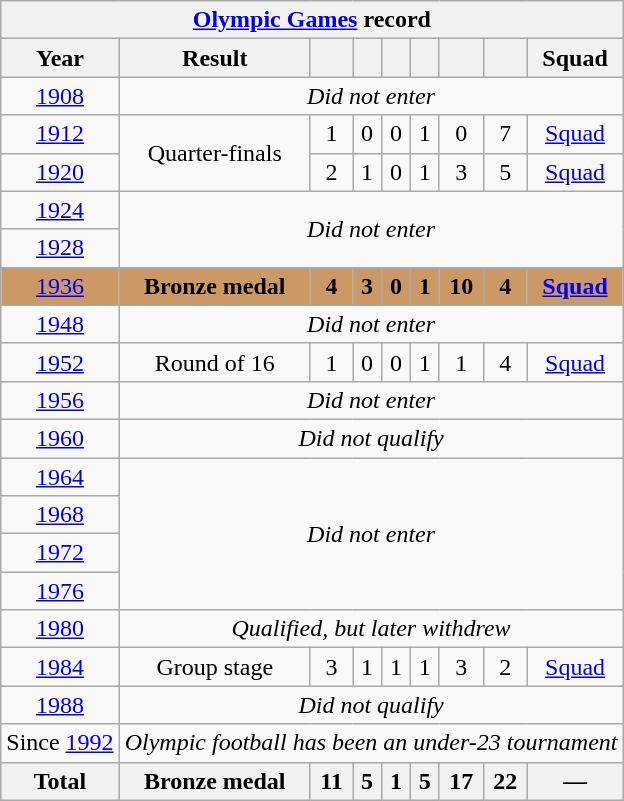<table class="wikitable" style="text-align: center;">
<tr>
<th colspan=10><a href='#'>Olympic Games</a> record</th>
</tr>
<tr>
<th>Year</th>
<th>Result</th>
<th></th>
<th></th>
<th></th>
<th></th>
<th></th>
<th></th>
<th>Squad</th>
</tr>
<tr>
<td> <a href='#'>1908</a></td>
<td colspan=8><em>Did not enter</em></td>
</tr>
<tr>
<td> <a href='#'>1912</a></td>
<td rowspan=2>Quarter-finals</td>
<td>1</td>
<td>0</td>
<td>0</td>
<td>1</td>
<td>0</td>
<td>7</td>
<td><a href='#'>Squad</a></td>
</tr>
<tr>
<td> <a href='#'>1920</a></td>
<td>2</td>
<td>1</td>
<td>0</td>
<td>1</td>
<td>3</td>
<td>5</td>
<td><a href='#'>Squad</a></td>
</tr>
<tr>
<td> <a href='#'>1924</a></td>
<td colspan=8 rowspan=2><em>Did not enter</em></td>
</tr>
<tr>
<td> <a href='#'>1928</a></td>
</tr>
<tr>
</tr>
<tr style="background:#c96">
<td> <a href='#'>1936</a></td>
<td><strong>Bronze medal</strong></td>
<td><strong>4</strong></td>
<td><strong>3</strong></td>
<td><strong>0</strong></td>
<td><strong>1</strong></td>
<td><strong>10</strong></td>
<td><strong>4</strong></td>
<td><strong><a href='#'>Squad</a></strong></td>
</tr>
<tr>
<td> <a href='#'>1948</a></td>
<td colspan=8><em>Did not enter</em></td>
</tr>
<tr>
<td> <a href='#'>1952</a></td>
<td>Round of 16</td>
<td>1</td>
<td>0</td>
<td>0</td>
<td>1</td>
<td>1</td>
<td>4</td>
<td><a href='#'>Squad</a></td>
</tr>
<tr>
<td> <a href='#'>1956</a></td>
<td colspan=8><em>Did not enter</em></td>
</tr>
<tr>
<td> <a href='#'>1960</a></td>
<td colspan=8><em>Did not qualify</em></td>
</tr>
<tr>
<td> <a href='#'>1964</a></td>
<td colspan=8 rowspan=4><em>Did not enter</em></td>
</tr>
<tr>
<td> <a href='#'>1968</a></td>
</tr>
<tr>
<td> <a href='#'>1972</a></td>
</tr>
<tr>
<td> <a href='#'>1976</a></td>
</tr>
<tr>
<td> <a href='#'>1980</a></td>
<td colspan=8><em>Qualified, but later withdrew</em></td>
</tr>
<tr>
<td> <a href='#'>1984</a></td>
<td>Group stage</td>
<td>3</td>
<td>1</td>
<td>1</td>
<td>1</td>
<td>3</td>
<td>2</td>
<td><a href='#'>Squad</a></td>
</tr>
<tr>
<td> <a href='#'>1988</a></td>
<td colspan=8><em>Did not qualify</em></td>
</tr>
<tr>
<td>Since <a href='#'>1992</a></td>
<td colspan=8><em>Olympic football has been an under-23 tournament</em></td>
</tr>
<tr>
<th>Total</th>
<th>Bronze medal</th>
<th>11</th>
<th>5</th>
<th>1</th>
<th>5</th>
<th>17</th>
<th>22</th>
<th>—</th>
</tr>
</table>
